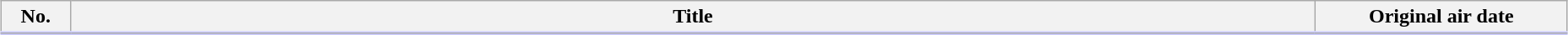<table class="plainrowheaders wikitable" style="width:98%; margin:auto; background:#FFF;">
<tr style="border-bottom: 3px solid #CCF;">
<th style="width:3em;">No.</th>
<th>Title</th>
<th style="width:12em;">Original air date</th>
</tr>
<tr>
</tr>
</table>
